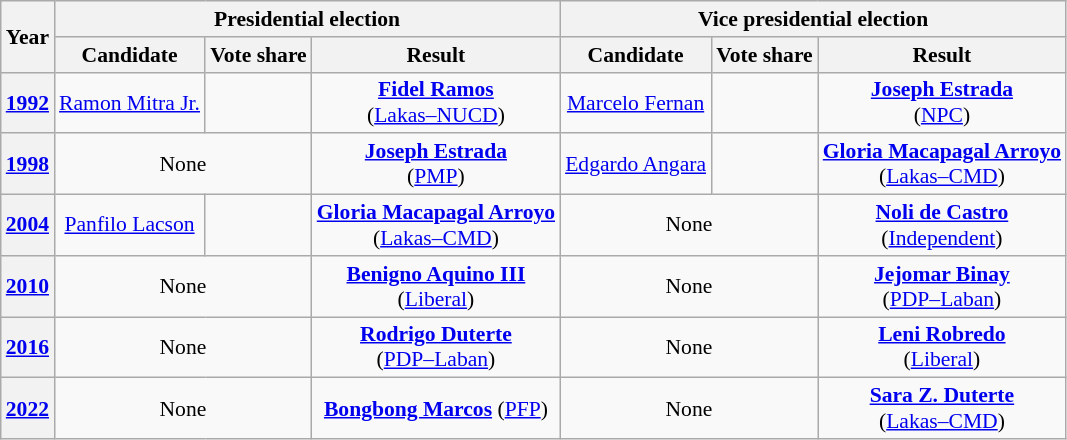<table class="wikitable" style="text-align:center; font-size:90%">
<tr>
<th rowspan=2>Year</th>
<th colspan=3>Presidential election</th>
<th colspan=3>Vice presidential election</th>
</tr>
<tr>
<th>Candidate</th>
<th>Vote share</th>
<th>Result</th>
<th>Candidate</th>
<th>Vote share</th>
<th>Result</th>
</tr>
<tr>
<th><a href='#'>1992</a></th>
<td><a href='#'>Ramon Mitra Jr.</a></td>
<td></td>
<td><strong><a href='#'>Fidel Ramos</a></strong><br>(<a href='#'>Lakas–NUCD</a>)</td>
<td><a href='#'>Marcelo Fernan</a></td>
<td></td>
<td><strong><a href='#'>Joseph Estrada</a></strong><br>(<a href='#'>NPC</a>)</td>
</tr>
<tr>
<th><a href='#'>1998</a></th>
<td colspan=2>None</td>
<td><strong><a href='#'>Joseph Estrada</a></strong><br>(<a href='#'>PMP</a>)</td>
<td><a href='#'>Edgardo Angara</a></td>
<td></td>
<td><strong><a href='#'>Gloria Macapagal Arroyo</a></strong><br>(<a href='#'>Lakas–CMD</a>)</td>
</tr>
<tr>
<th><a href='#'>2004</a></th>
<td><a href='#'>Panfilo Lacson</a></td>
<td></td>
<td><strong><a href='#'>Gloria Macapagal Arroyo</a></strong><br>(<a href='#'>Lakas–CMD</a>)</td>
<td colspan=2>None</td>
<td><strong><a href='#'>Noli de Castro</a></strong><br>(<a href='#'>Independent</a>)</td>
</tr>
<tr>
<th><a href='#'>2010</a></th>
<td colspan=2>None</td>
<td><strong><a href='#'>Benigno Aquino III</a></strong><br>(<a href='#'>Liberal</a>)</td>
<td colspan=2>None</td>
<td><strong><a href='#'>Jejomar Binay</a></strong><br>(<a href='#'>PDP–Laban</a>)</td>
</tr>
<tr>
<th><a href='#'>2016</a></th>
<td colspan=2>None</td>
<td><strong><a href='#'>Rodrigo Duterte</a></strong><br>(<a href='#'>PDP–Laban</a>)</td>
<td colspan=2>None</td>
<td><strong><a href='#'>Leni Robredo</a></strong><br>(<a href='#'>Liberal</a>)</td>
</tr>
<tr>
<th><a href='#'>2022</a></th>
<td colspan="2">None</td>
<td><strong><a href='#'>Bongbong Marcos</a></strong> (<a href='#'>PFP</a>)</td>
<td colspan="2">None</td>
<td><a href='#'><strong>Sara Z. Duterte</strong></a><br>(<a href='#'>Lakas–CMD</a>)</td>
</tr>
</table>
